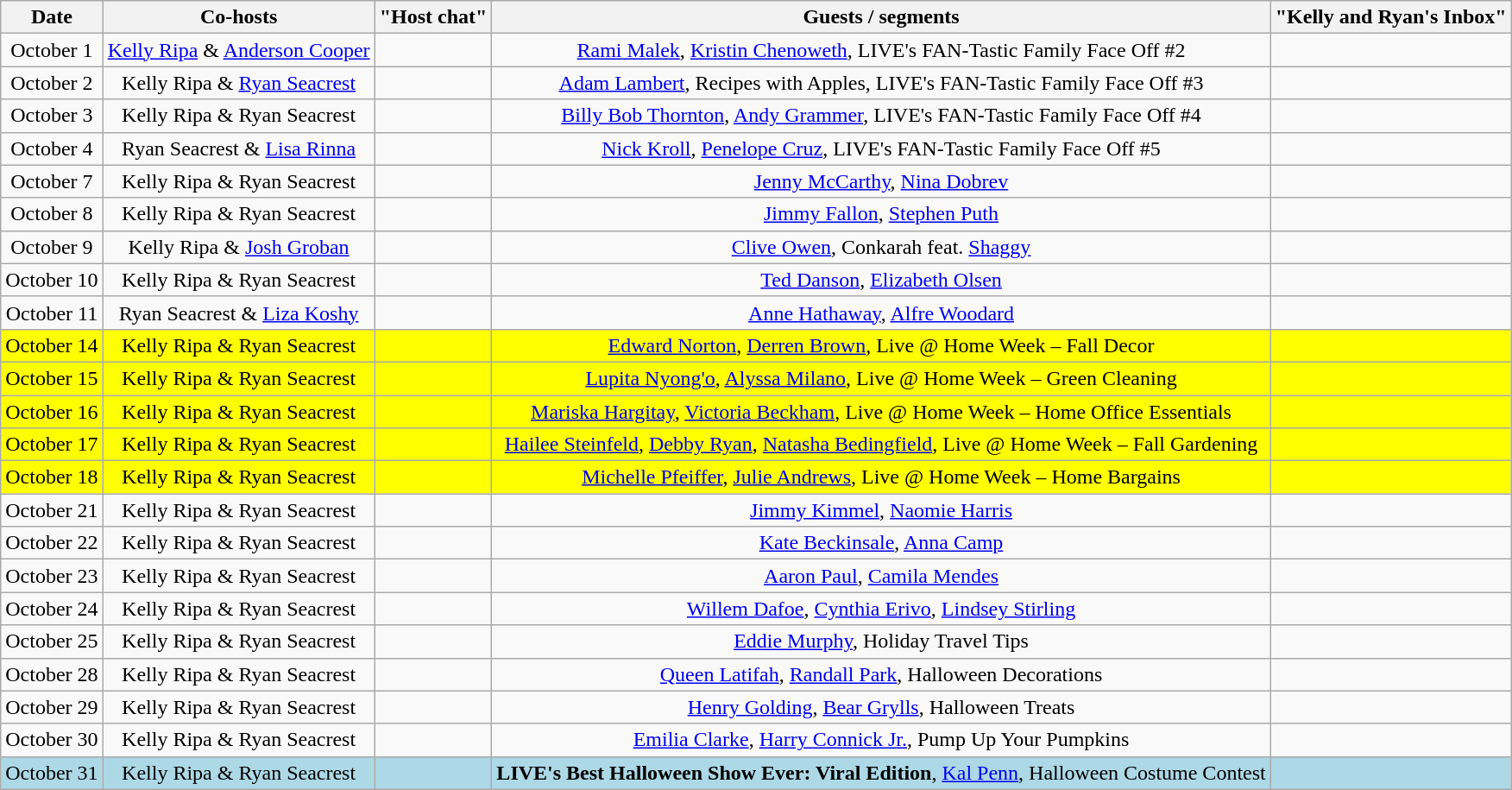<table class="wikitable sortable" style="text-align:center;">
<tr>
<th>Date</th>
<th>Co-hosts</th>
<th>"Host chat"</th>
<th>Guests / segments</th>
<th>"Kelly and Ryan's Inbox"</th>
</tr>
<tr>
<td>October 1</td>
<td><a href='#'>Kelly Ripa</a> & <a href='#'>Anderson Cooper</a></td>
<td></td>
<td><a href='#'>Rami Malek</a>, <a href='#'>Kristin Chenoweth</a>, LIVE's FAN-Tastic Family Face Off #2</td>
<td></td>
</tr>
<tr>
<td>October 2</td>
<td>Kelly Ripa & <a href='#'>Ryan Seacrest</a></td>
<td></td>
<td><a href='#'>Adam Lambert</a>, Recipes with Apples, LIVE's FAN-Tastic Family Face Off #3</td>
<td></td>
</tr>
<tr>
<td>October 3</td>
<td>Kelly Ripa & Ryan Seacrest</td>
<td></td>
<td><a href='#'>Billy Bob Thornton</a>, <a href='#'>Andy Grammer</a>, LIVE's FAN-Tastic Family Face Off #4</td>
<td></td>
</tr>
<tr>
<td>October 4</td>
<td>Ryan Seacrest & <a href='#'>Lisa Rinna</a></td>
<td></td>
<td><a href='#'>Nick Kroll</a>, <a href='#'>Penelope Cruz</a>, LIVE's FAN-Tastic Family Face Off #5</td>
<td></td>
</tr>
<tr>
<td>October 7</td>
<td>Kelly Ripa & Ryan Seacrest</td>
<td></td>
<td><a href='#'>Jenny McCarthy</a>, <a href='#'>Nina Dobrev</a></td>
<td></td>
</tr>
<tr>
<td>October 8</td>
<td>Kelly Ripa & Ryan Seacrest</td>
<td></td>
<td><a href='#'>Jimmy Fallon</a>, <a href='#'>Stephen Puth</a></td>
<td></td>
</tr>
<tr>
<td>October 9</td>
<td>Kelly Ripa & <a href='#'>Josh Groban</a></td>
<td></td>
<td><a href='#'>Clive Owen</a>, Conkarah feat. <a href='#'>Shaggy</a></td>
<td></td>
</tr>
<tr>
<td>October 10</td>
<td>Kelly Ripa & Ryan Seacrest</td>
<td></td>
<td><a href='#'>Ted Danson</a>, <a href='#'>Elizabeth Olsen</a></td>
<td></td>
</tr>
<tr>
<td>October 11</td>
<td>Ryan Seacrest & <a href='#'>Liza Koshy</a></td>
<td></td>
<td><a href='#'>Anne Hathaway</a>, <a href='#'>Alfre Woodard</a></td>
<td></td>
</tr>
<tr style="background:yellow;">
<td>October 14</td>
<td>Kelly Ripa & Ryan Seacrest</td>
<td></td>
<td><a href='#'>Edward Norton</a>, <a href='#'>Derren Brown</a>, Live @ Home Week – Fall Decor</td>
<td></td>
</tr>
<tr style="background:yellow;">
<td>October 15</td>
<td>Kelly Ripa & Ryan Seacrest</td>
<td></td>
<td><a href='#'>Lupita Nyong'o</a>, <a href='#'>Alyssa Milano</a>, Live @ Home Week – Green Cleaning</td>
<td></td>
</tr>
<tr style="background:yellow;">
<td>October 16</td>
<td>Kelly Ripa & Ryan Seacrest</td>
<td></td>
<td><a href='#'>Mariska Hargitay</a>, <a href='#'>Victoria Beckham</a>, Live @ Home Week – Home Office Essentials</td>
<td></td>
</tr>
<tr style="background:yellow;">
<td>October 17</td>
<td>Kelly Ripa & Ryan Seacrest</td>
<td></td>
<td><a href='#'>Hailee Steinfeld</a>, <a href='#'>Debby Ryan</a>, <a href='#'>Natasha Bedingfield</a>, Live @ Home Week – Fall Gardening</td>
<td></td>
</tr>
<tr style="background:yellow;">
<td>October 18</td>
<td>Kelly Ripa & Ryan Seacrest</td>
<td></td>
<td><a href='#'>Michelle Pfeiffer</a>, <a href='#'>Julie Andrews</a>, Live @ Home Week – Home Bargains</td>
<td></td>
</tr>
<tr>
<td>October 21</td>
<td>Kelly Ripa & Ryan Seacrest</td>
<td></td>
<td><a href='#'>Jimmy Kimmel</a>, <a href='#'>Naomie Harris</a></td>
<td></td>
</tr>
<tr>
<td>October 22</td>
<td>Kelly Ripa & Ryan Seacrest</td>
<td></td>
<td><a href='#'>Kate Beckinsale</a>, <a href='#'>Anna Camp</a></td>
<td></td>
</tr>
<tr>
<td>October 23</td>
<td>Kelly Ripa & Ryan Seacrest</td>
<td></td>
<td><a href='#'>Aaron Paul</a>, <a href='#'>Camila Mendes</a></td>
<td></td>
</tr>
<tr>
<td>October 24</td>
<td>Kelly Ripa & Ryan Seacrest</td>
<td></td>
<td><a href='#'>Willem Dafoe</a>, <a href='#'>Cynthia Erivo</a>, <a href='#'>Lindsey Stirling</a></td>
<td></td>
</tr>
<tr>
<td>October 25</td>
<td>Kelly Ripa & Ryan Seacrest</td>
<td></td>
<td><a href='#'>Eddie Murphy</a>, Holiday Travel Tips</td>
<td></td>
</tr>
<tr>
<td>October 28</td>
<td>Kelly Ripa & Ryan Seacrest</td>
<td></td>
<td><a href='#'>Queen Latifah</a>, <a href='#'>Randall Park</a>, Halloween Decorations</td>
<td></td>
</tr>
<tr>
<td>October 29</td>
<td>Kelly Ripa & Ryan Seacrest</td>
<td></td>
<td><a href='#'>Henry Golding</a>, <a href='#'>Bear Grylls</a>, Halloween Treats</td>
<td></td>
</tr>
<tr>
<td>October 30</td>
<td>Kelly Ripa & Ryan Seacrest</td>
<td></td>
<td><a href='#'>Emilia Clarke</a>, <a href='#'>Harry Connick Jr.</a>, Pump Up Your Pumpkins</td>
<td></td>
</tr>
<tr style="background:lightblue;">
<td>October 31</td>
<td>Kelly Ripa & Ryan Seacrest</td>
<td></td>
<td><strong>LIVE's Best Halloween Show Ever: Viral Edition</strong>, <a href='#'>Kal Penn</a>, Halloween Costume Contest</td>
<td></td>
</tr>
</table>
